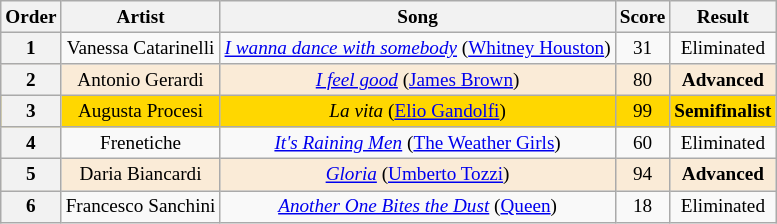<table class="wikitable sortable" style="text-align:center; font-size:80%">
<tr>
<th>Order</th>
<th>Artist</th>
<th>Song</th>
<th>Score</th>
<th>Result</th>
</tr>
<tr>
<th scope=col>1</th>
<td>Vanessa Catarinelli</td>
<td><em><a href='#'>I wanna dance with somebody</a></em> (<a href='#'>Whitney Houston</a>)</td>
<td>31</td>
<td>Eliminated</td>
</tr>
<tr bgcolor=#FAEBD7>
<th scope=col>2</th>
<td>Antonio Gerardi</td>
<td><em><a href='#'>I feel good</a></em> (<a href='#'>James Brown</a>)</td>
<td>80</td>
<td><strong>Advanced</strong></td>
</tr>
<tr bgcolor=gold>
<th scope=col>3</th>
<td>Augusta Procesi</td>
<td><em>La vita</em> (<a href='#'>Elio Gandolfi</a>)</td>
<td>99</td>
<td><strong>Semifinalist</strong></td>
</tr>
<tr>
<th scope=col>4</th>
<td>Frenetiche</td>
<td><em><a href='#'>It's Raining Men</a></em> (<a href='#'>The Weather Girls</a>)</td>
<td>60</td>
<td>Eliminated</td>
</tr>
<tr bgcolor=#FAEBD7>
<th scope=col>5</th>
<td>Daria Biancardi</td>
<td><em><a href='#'>Gloria</a></em> (<a href='#'>Umberto Tozzi</a>)</td>
<td>94</td>
<td><strong>Advanced</strong></td>
</tr>
<tr>
<th scope=col>6</th>
<td>Francesco Sanchini</td>
<td><em><a href='#'>Another One Bites the Dust</a></em> (<a href='#'>Queen</a>)</td>
<td>18</td>
<td>Eliminated</td>
</tr>
</table>
